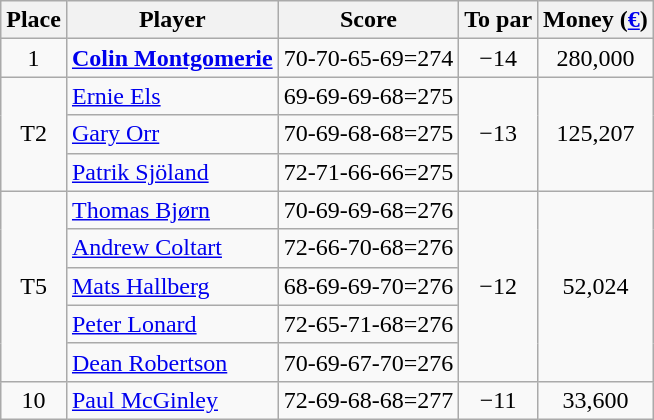<table class="wikitable">
<tr>
<th>Place</th>
<th>Player</th>
<th>Score</th>
<th>To par</th>
<th>Money (<a href='#'>€</a>)</th>
</tr>
<tr>
<td align=center>1</td>
<td> <strong><a href='#'>Colin Montgomerie</a></strong></td>
<td align=center>70-70-65-69=274</td>
<td align=center>−14</td>
<td align=center>280,000</td>
</tr>
<tr>
<td rowspan="3" align=center>T2</td>
<td> <a href='#'>Ernie Els</a></td>
<td align=center>69-69-69-68=275</td>
<td rowspan="3" align=center>−13</td>
<td rowspan="3" align=center>125,207</td>
</tr>
<tr>
<td> <a href='#'>Gary Orr</a></td>
<td align=center>70-69-68-68=275</td>
</tr>
<tr>
<td> <a href='#'>Patrik Sjöland</a></td>
<td align=center>72-71-66-66=275</td>
</tr>
<tr>
<td rowspan="5" align=center>T5</td>
<td> <a href='#'>Thomas Bjørn</a></td>
<td align=center>70-69-69-68=276</td>
<td rowspan="5" align=center>−12</td>
<td rowspan="5" align=center>52,024</td>
</tr>
<tr>
<td> <a href='#'>Andrew Coltart</a></td>
<td align=center>72-66-70-68=276</td>
</tr>
<tr>
<td> <a href='#'>Mats Hallberg</a></td>
<td align=center>68-69-69-70=276</td>
</tr>
<tr>
<td> <a href='#'>Peter Lonard</a></td>
<td align=center>72-65-71-68=276</td>
</tr>
<tr>
<td> <a href='#'>Dean Robertson</a></td>
<td align=center>70-69-67-70=276</td>
</tr>
<tr>
<td align=center>10</td>
<td> <a href='#'>Paul McGinley</a></td>
<td align=center>72-69-68-68=277</td>
<td align=center>−11</td>
<td align=center>33,600</td>
</tr>
</table>
